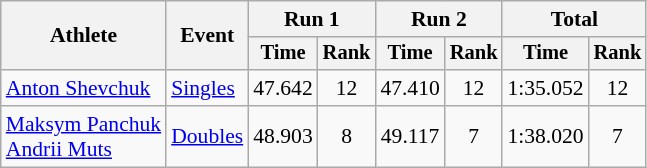<table class="wikitable" style="font-size:90%">
<tr>
<th rowspan="2">Athlete</th>
<th rowspan="2">Event</th>
<th colspan="2">Run 1</th>
<th colspan="2">Run 2</th>
<th colspan="2">Total</th>
</tr>
<tr style="font-size:95%">
<th>Time</th>
<th>Rank</th>
<th>Time</th>
<th>Rank</th>
<th>Time</th>
<th>Rank</th>
</tr>
<tr align="center">
<td align="left"><a href='#'>Anton Shevchuk</a></td>
<td align="left"><a href='#'>Singles</a></td>
<td>47.642</td>
<td>12</td>
<td>47.410</td>
<td>12</td>
<td>1:35.052</td>
<td>12</td>
</tr>
<tr align="center">
<td align="left"><a href='#'>Maksym Panchuk</a><br><a href='#'>Andrii Muts</a></td>
<td><a href='#'>Doubles</a></td>
<td>48.903</td>
<td>8</td>
<td>49.117</td>
<td>7</td>
<td>1:38.020</td>
<td>7</td>
</tr>
</table>
